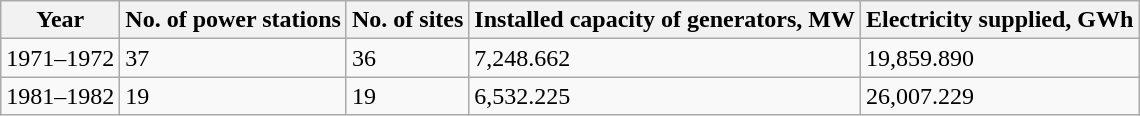<table class="wikitable">
<tr>
<th>Year</th>
<th>No. of power stations</th>
<th>No. of sites</th>
<th>Installed capacity of generators, MW</th>
<th>Electricity supplied, GWh</th>
</tr>
<tr>
<td>1971–1972</td>
<td>37</td>
<td>36</td>
<td>7,248.662</td>
<td>19,859.890</td>
</tr>
<tr>
<td>1981–1982</td>
<td>19</td>
<td>19</td>
<td>6,532.225</td>
<td>26,007.229</td>
</tr>
</table>
